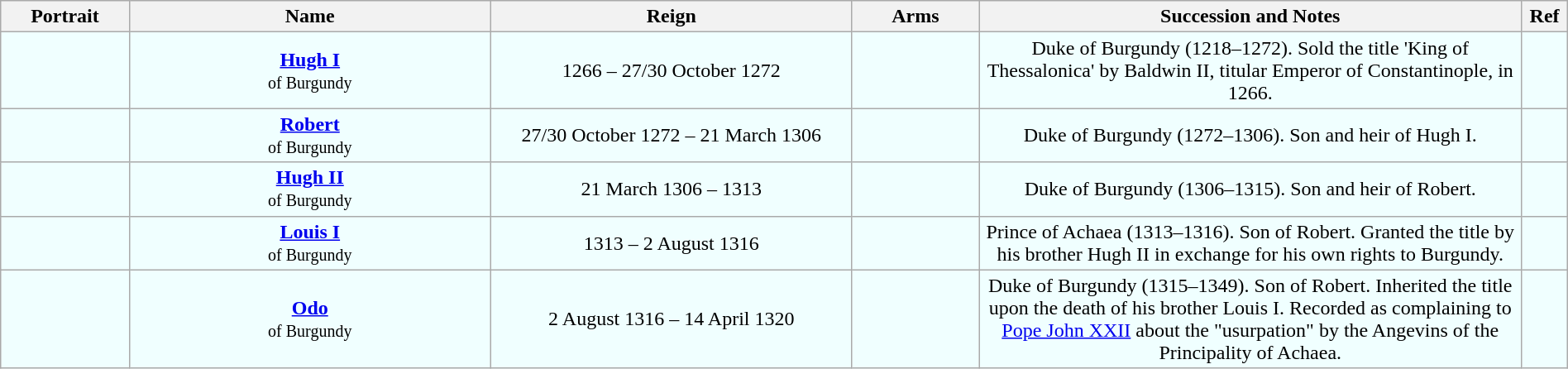<table class="wikitable" style="width:100%; text-align:center;">
<tr>
<th width="100">Portrait</th>
<th width="305">Name</th>
<th width="305">Reign</th>
<th width="100">Arms</th>
<th width="460">Succession and Notes</th>
<th width="30">Ref</th>
</tr>
<tr>
<td style="background:#F0FFFF;"></td>
<td style="background:#F0FFFF;"><strong><a href='#'>Hugh I</a></strong><br><small>of Burgundy</small></td>
<td style="background:#F0FFFF;">1266 – 27/30 October 1272</td>
<td style="background:#F0FFFF;"></td>
<td style="background:#F0FFFF;">Duke of Burgundy (1218–1272). Sold the title 'King of Thessalonica' by Baldwin II, titular Emperor of Constantinople, in 1266.</td>
<td style="background:#F0FFFF;"></td>
</tr>
<tr>
<td style="background:#F0FFFF;"></td>
<td style="background:#F0FFFF;"><strong><a href='#'>Robert</a></strong><br><small>of Burgundy</small></td>
<td style="background:#F0FFFF;">27/30 October 1272 – 21 March 1306</td>
<td style="background:#F0FFFF;"></td>
<td style="background:#F0FFFF;">Duke of Burgundy (1272–1306). Son and heir of Hugh I.</td>
<td style="background:#F0FFFF;"></td>
</tr>
<tr>
<td style="background:#F0FFFF;"></td>
<td style="background:#F0FFFF;"><strong><a href='#'>Hugh II</a></strong><br><small>of Burgundy</small></td>
<td style="background:#F0FFFF;">21 March 1306 – 1313</td>
<td style="background:#F0FFFF;"></td>
<td style="background:#F0FFFF;">Duke of Burgundy (1306–1315). Son and heir of Robert.</td>
<td style="background:#F0FFFF;"></td>
</tr>
<tr>
<td style="background:#F0FFFF;"></td>
<td style="background:#F0FFFF;"><strong><a href='#'>Louis I</a></strong><br><small>of Burgundy</small></td>
<td style="background:#F0FFFF;">1313 – 2 August 1316</td>
<td style="background:#F0FFFF;"></td>
<td style="background:#F0FFFF;">Prince of Achaea (1313–1316). Son of Robert. Granted the title by his brother Hugh II in exchange for his own rights to Burgundy.</td>
<td style="background:#F0FFFF;"></td>
</tr>
<tr>
<td style="background:#F0FFFF;"></td>
<td style="background:#F0FFFF;"><strong><a href='#'>Odo</a></strong><br><small>of Burgundy</small></td>
<td style="background:#F0FFFF;">2 August 1316 – 14 April 1320</td>
<td style="background:#F0FFFF;"></td>
<td style="background:#F0FFFF;">Duke of Burgundy (1315–1349). Son of Robert. Inherited the title upon the death of his brother Louis I. Recorded as complaining to <a href='#'>Pope John XXII</a> about the "usurpation" by the Angevins of the Principality of Achaea.</td>
<td style="background:#F0FFFF;"></td>
</tr>
</table>
